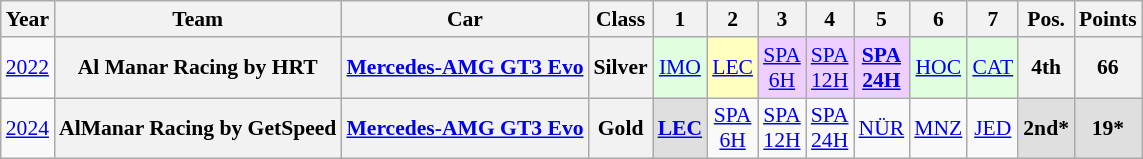<table class="wikitable" border="1" style="text-align:center; font-size:90%;">
<tr>
<th>Year</th>
<th>Team</th>
<th>Car</th>
<th>Class</th>
<th>1</th>
<th>2</th>
<th>3</th>
<th>4</th>
<th>5</th>
<th>6</th>
<th>7</th>
<th>Pos.</th>
<th>Points</th>
</tr>
<tr>
<td><a href='#'>2022</a></td>
<th>Al Manar Racing by HRT</th>
<th><a href='#'>Mercedes-AMG GT3 Evo</a></th>
<th>Silver</th>
<td style="background:#DFFFDF;"><a href='#'>IMO</a><br></td>
<td style="background:#FFFFBF;"><a href='#'>LEC</a><br></td>
<td style="background:#EFCFFF;"><a href='#'>SPA<br>6H</a><br></td>
<td style="background:#EFCFFF;"><a href='#'>SPA<br>12H</a><br></td>
<td style="background:#EFCFFF;"><strong><a href='#'>SPA<br>24H</a></strong><br></td>
<td style="background:#DFFFDF;"><a href='#'>HOC</a><br></td>
<td style="background:#DFFFDF;"><a href='#'>CAT</a><br></td>
<th>4th</th>
<th>66</th>
</tr>
<tr>
<td><a href='#'>2024</a></td>
<th>AlManar Racing by GetSpeed</th>
<th><a href='#'>Mercedes-AMG GT3 Evo</a></th>
<th>Gold</th>
<td style="background:#DFDFDF;"><strong><a href='#'>LEC</a></strong><br></td>
<td><a href='#'>SPA<br>6H</a></td>
<td><a href='#'>SPA<br>12H</a></td>
<td><a href='#'>SPA<br>24H</a></td>
<td><a href='#'>NÜR</a></td>
<td><a href='#'>MNZ</a></td>
<td><a href='#'>JED</a></td>
<th style="background:#DFDFDF;">2nd*</th>
<th style="background:#DFDFDF;">19*</th>
</tr>
</table>
